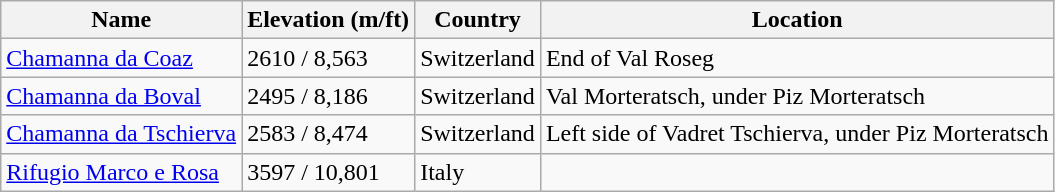<table style="border-collapse: collapse" class="wikitable sortable">
<tr>
<th>Name</th>
<th>Elevation (m/ft)</th>
<th>Country</th>
<th>Location</th>
</tr>
<tr>
<td><a href='#'>Chamanna da Coaz</a></td>
<td>2610 / 8,563</td>
<td>Switzerland</td>
<td>End of Val Roseg</td>
</tr>
<tr>
<td><a href='#'>Chamanna da Boval</a></td>
<td>2495 / 8,186</td>
<td>Switzerland</td>
<td>Val Morteratsch, under Piz Morteratsch</td>
</tr>
<tr>
<td><a href='#'>Chamanna da Tschierva</a></td>
<td>2583 / 8,474</td>
<td>Switzerland</td>
<td>Left side of Vadret Tschierva, under Piz Morteratsch</td>
</tr>
<tr>
<td><a href='#'>Rifugio Marco e Rosa</a></td>
<td>3597 / 10,801</td>
<td>Italy</td>
</tr>
</table>
